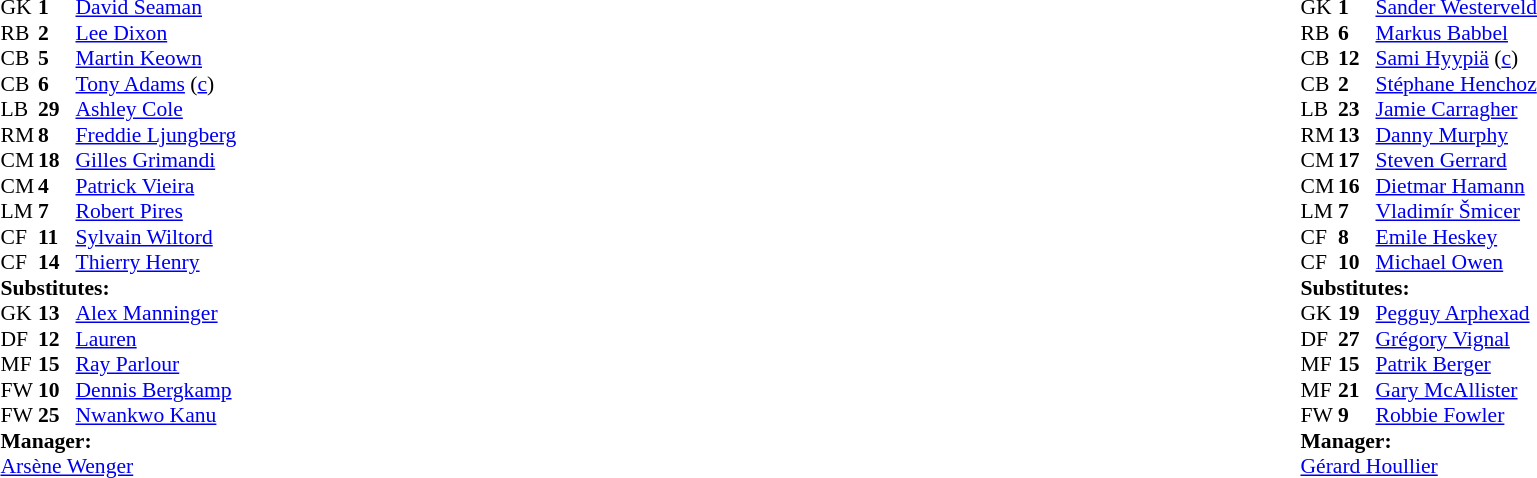<table width="100%">
<tr>
<td valign="top" width="50%"><br><table style="font-size:90%" cellspacing="0" cellpadding="0">
<tr>
<th width="25"></th>
<th width="25"></th>
</tr>
<tr>
<td>GK</td>
<td><strong>1</strong></td>
<td> <a href='#'>David Seaman</a></td>
</tr>
<tr>
<td>RB</td>
<td><strong>2</strong></td>
<td> <a href='#'>Lee Dixon</a></td>
<td></td>
<td></td>
</tr>
<tr>
<td>CB</td>
<td><strong>5</strong></td>
<td> <a href='#'>Martin Keown</a></td>
</tr>
<tr>
<td>CB</td>
<td><strong>6</strong></td>
<td> <a href='#'>Tony Adams</a> (<a href='#'>c</a>)</td>
</tr>
<tr>
<td>LB</td>
<td><strong>29</strong></td>
<td> <a href='#'>Ashley Cole</a></td>
</tr>
<tr>
<td>RM</td>
<td><strong>8</strong></td>
<td> <a href='#'>Freddie Ljungberg</a></td>
<td></td>
<td></td>
</tr>
<tr>
<td>CM</td>
<td><strong>18</strong></td>
<td> <a href='#'>Gilles Grimandi</a></td>
</tr>
<tr>
<td>CM</td>
<td><strong>4</strong></td>
<td> <a href='#'>Patrick Vieira</a></td>
</tr>
<tr>
<td>LM</td>
<td><strong>7</strong></td>
<td> <a href='#'>Robert Pires</a></td>
</tr>
<tr>
<td>CF</td>
<td><strong>11</strong></td>
<td> <a href='#'>Sylvain Wiltord</a></td>
<td></td>
<td></td>
</tr>
<tr>
<td>CF</td>
<td><strong>14</strong></td>
<td> <a href='#'>Thierry Henry</a></td>
</tr>
<tr>
<td colspan="4"><strong>Substitutes:</strong></td>
</tr>
<tr>
<td>GK</td>
<td><strong>13</strong></td>
<td> <a href='#'>Alex Manninger</a></td>
</tr>
<tr>
<td>DF</td>
<td><strong>12</strong></td>
<td> <a href='#'>Lauren</a></td>
</tr>
<tr>
<td>MF</td>
<td><strong>15</strong></td>
<td> <a href='#'>Ray Parlour</a></td>
<td></td>
<td></td>
</tr>
<tr>
<td>FW</td>
<td><strong>10</strong></td>
<td> <a href='#'>Dennis Bergkamp</a></td>
<td></td>
<td></td>
</tr>
<tr>
<td>FW</td>
<td><strong>25</strong></td>
<td> <a href='#'>Nwankwo Kanu</a></td>
<td></td>
<td></td>
</tr>
<tr>
<td colspan="4"><strong>Manager:</strong></td>
</tr>
<tr>
<td colspan="4"> <a href='#'>Arsène Wenger</a></td>
</tr>
</table>
</td>
<td valign="top"></td>
<td valign="top" width="50%"><br><table style="font-size:90%" cellspacing="0" cellpadding="0" align="center">
<tr>
<th width="25"></th>
<th width="25"></th>
</tr>
<tr>
<td>GK</td>
<td><strong>1</strong></td>
<td> <a href='#'>Sander Westerveld</a></td>
</tr>
<tr>
<td>RB</td>
<td><strong>6</strong></td>
<td> <a href='#'>Markus Babbel</a></td>
</tr>
<tr>
<td>CB</td>
<td><strong>12</strong></td>
<td> <a href='#'>Sami Hyypiä</a> (<a href='#'>c</a>)</td>
</tr>
<tr>
<td>CB</td>
<td><strong>2</strong></td>
<td> <a href='#'>Stéphane Henchoz</a></td>
</tr>
<tr>
<td>LB</td>
<td><strong>23</strong></td>
<td> <a href='#'>Jamie Carragher</a></td>
</tr>
<tr>
<td>RM</td>
<td><strong>13</strong></td>
<td> <a href='#'>Danny Murphy</a></td>
<td></td>
<td></td>
</tr>
<tr>
<td>CM</td>
<td><strong>17</strong></td>
<td> <a href='#'>Steven Gerrard</a></td>
</tr>
<tr>
<td>CM</td>
<td><strong>16</strong></td>
<td> <a href='#'>Dietmar Hamann</a></td>
<td></td>
<td></td>
</tr>
<tr>
<td>LM</td>
<td><strong>7</strong></td>
<td> <a href='#'>Vladimír Šmicer</a></td>
<td></td>
<td></td>
</tr>
<tr>
<td>CF</td>
<td><strong>8</strong></td>
<td> <a href='#'>Emile Heskey</a></td>
</tr>
<tr>
<td>CF</td>
<td><strong>10</strong></td>
<td> <a href='#'>Michael Owen</a></td>
</tr>
<tr>
<td colspan="4"><strong>Substitutes:</strong></td>
</tr>
<tr>
<td>GK</td>
<td><strong>19</strong></td>
<td> <a href='#'>Pegguy Arphexad</a></td>
</tr>
<tr>
<td>DF</td>
<td><strong>27</strong></td>
<td> <a href='#'>Grégory Vignal</a></td>
</tr>
<tr>
<td>MF</td>
<td><strong>15</strong></td>
<td> <a href='#'>Patrik Berger</a></td>
<td></td>
<td></td>
</tr>
<tr>
<td>MF</td>
<td><strong>21</strong></td>
<td> <a href='#'>Gary McAllister</a></td>
<td></td>
<td></td>
</tr>
<tr>
<td>FW</td>
<td><strong>9</strong></td>
<td> <a href='#'>Robbie Fowler</a></td>
<td></td>
<td></td>
</tr>
<tr>
<td colspan="4"><strong>Manager:</strong></td>
</tr>
<tr>
<td colspan="4"> <a href='#'>Gérard Houllier</a></td>
</tr>
</table>
</td>
</tr>
</table>
